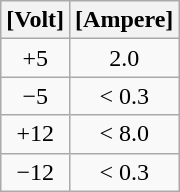<table class="wikitable" style="text-align:center">
<tr>
<th>&#91;Volt&#93;</th>
<th>&#91;Ampere&#93;</th>
</tr>
<tr>
<td>+5</td>
<td>2.0</td>
</tr>
<tr>
<td>−5</td>
<td>< 0.3</td>
</tr>
<tr>
<td>+12</td>
<td>< 8.0</td>
</tr>
<tr>
<td>−12</td>
<td>< 0.3</td>
</tr>
</table>
